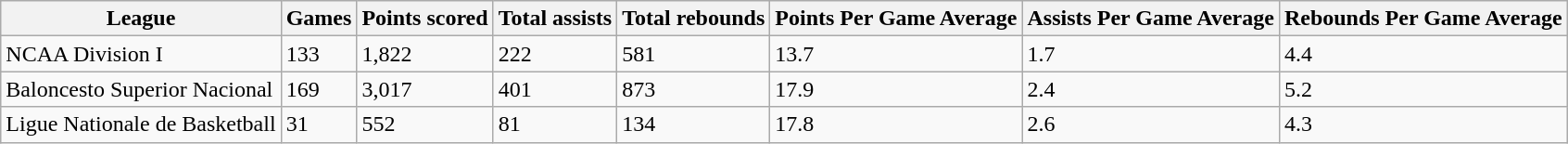<table class="wikitable" style="margin:1em auto;">
<tr>
<th>League</th>
<th>Games</th>
<th>Points scored</th>
<th>Total assists</th>
<th>Total rebounds</th>
<th>Points Per Game Average</th>
<th>Assists Per Game Average</th>
<th>Rebounds Per Game Average</th>
</tr>
<tr>
<td>NCAA Division I</td>
<td>133</td>
<td>1,822</td>
<td>222</td>
<td>581</td>
<td>13.7</td>
<td>1.7</td>
<td>4.4</td>
</tr>
<tr>
<td>Baloncesto Superior Nacional</td>
<td>169</td>
<td>3,017</td>
<td>401</td>
<td>873</td>
<td>17.9</td>
<td>2.4</td>
<td>5.2</td>
</tr>
<tr>
<td>Ligue Nationale de Basketball</td>
<td>31</td>
<td>552</td>
<td>81</td>
<td>134</td>
<td>17.8</td>
<td>2.6</td>
<td>4.3</td>
</tr>
</table>
